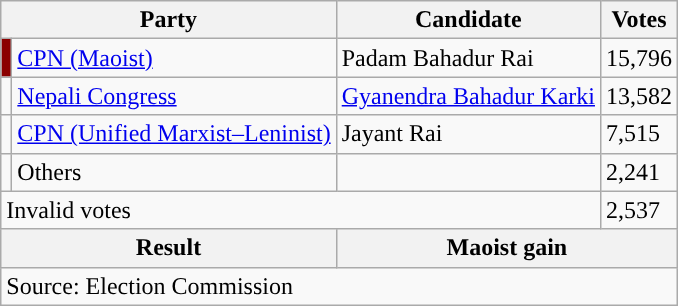<table class="wikitable">
<tr>
<th colspan="2">Party</th>
<th>Candidate</th>
<th>Votes</th>
</tr>
<tr>
<td style="background-color:darkred"></td>
<td><a href='#'>CPN (Maoist)</a></td>
<td>Padam Bahadur Rai</td>
<td>15,796</td>
</tr>
<tr>
<td style="background-color:"></td>
<td><a href='#'>Nepali Congress</a></td>
<td><a href='#'>Gyanendra Bahadur Karki</a></td>
<td>13,582</td>
</tr>
<tr>
<td style="background-color:"></td>
<td><a href='#'>CPN (Unified Marxist–Leninist)</a></td>
<td>Jayant Rai</td>
<td>7,515</td>
</tr>
<tr>
<td></td>
<td>Others</td>
<td></td>
<td>2,241</td>
</tr>
<tr>
<td colspan="3">Invalid votes</td>
<td>2,537</td>
</tr>
<tr>
<th colspan="2">Result</th>
<th colspan="2">Maoist gain</th>
</tr>
<tr>
<td colspan="4">Source: Election Commission</td>
</tr>
</table>
